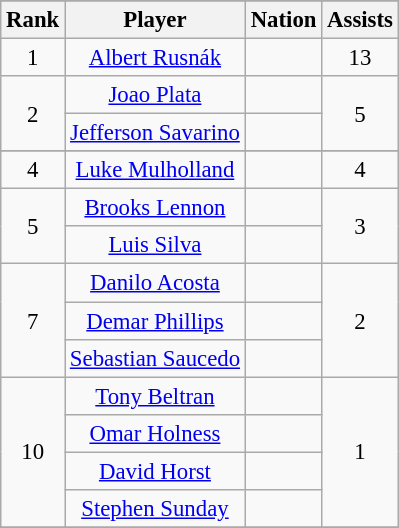<table class="wikitable" style="font-size: 95%; text-align: center;">
<tr>
</tr>
<tr>
<th>Rank</th>
<th>Player</th>
<th>Nation</th>
<th>Assists</th>
</tr>
<tr>
<td rowspan="1">1</td>
<td><a href='#'>Albert Rusnák</a></td>
<td></td>
<td>13</td>
</tr>
<tr>
<td rowspan="2">2</td>
<td><a href='#'>Joao Plata</a></td>
<td></td>
<td rowspan="2">5</td>
</tr>
<tr>
<td><a href='#'>Jefferson Savarino</a></td>
<td></td>
</tr>
<tr>
</tr>
<tr>
<td rowspan="1">4</td>
<td><a href='#'>Luke Mulholland</a></td>
<td></td>
<td rowspan="1">4</td>
</tr>
<tr>
<td rowspan="2">5</td>
<td><a href='#'>Brooks Lennon</a></td>
<td></td>
<td rowspan="2">3</td>
</tr>
<tr>
<td><a href='#'>Luis Silva</a></td>
<td></td>
</tr>
<tr>
<td rowspan="3">7</td>
<td><a href='#'>Danilo Acosta</a></td>
<td></td>
<td rowspan="3">2</td>
</tr>
<tr>
<td><a href='#'>Demar Phillips</a></td>
<td></td>
</tr>
<tr>
<td><a href='#'>Sebastian Saucedo</a></td>
<td></td>
</tr>
<tr>
<td rowspan="4">10</td>
<td><a href='#'>Tony Beltran</a></td>
<td></td>
<td rowspan="4">1</td>
</tr>
<tr>
<td><a href='#'>Omar Holness</a></td>
<td></td>
</tr>
<tr>
<td><a href='#'>David Horst</a></td>
<td></td>
</tr>
<tr>
<td><a href='#'>Stephen Sunday</a></td>
<td></td>
</tr>
<tr>
</tr>
</table>
